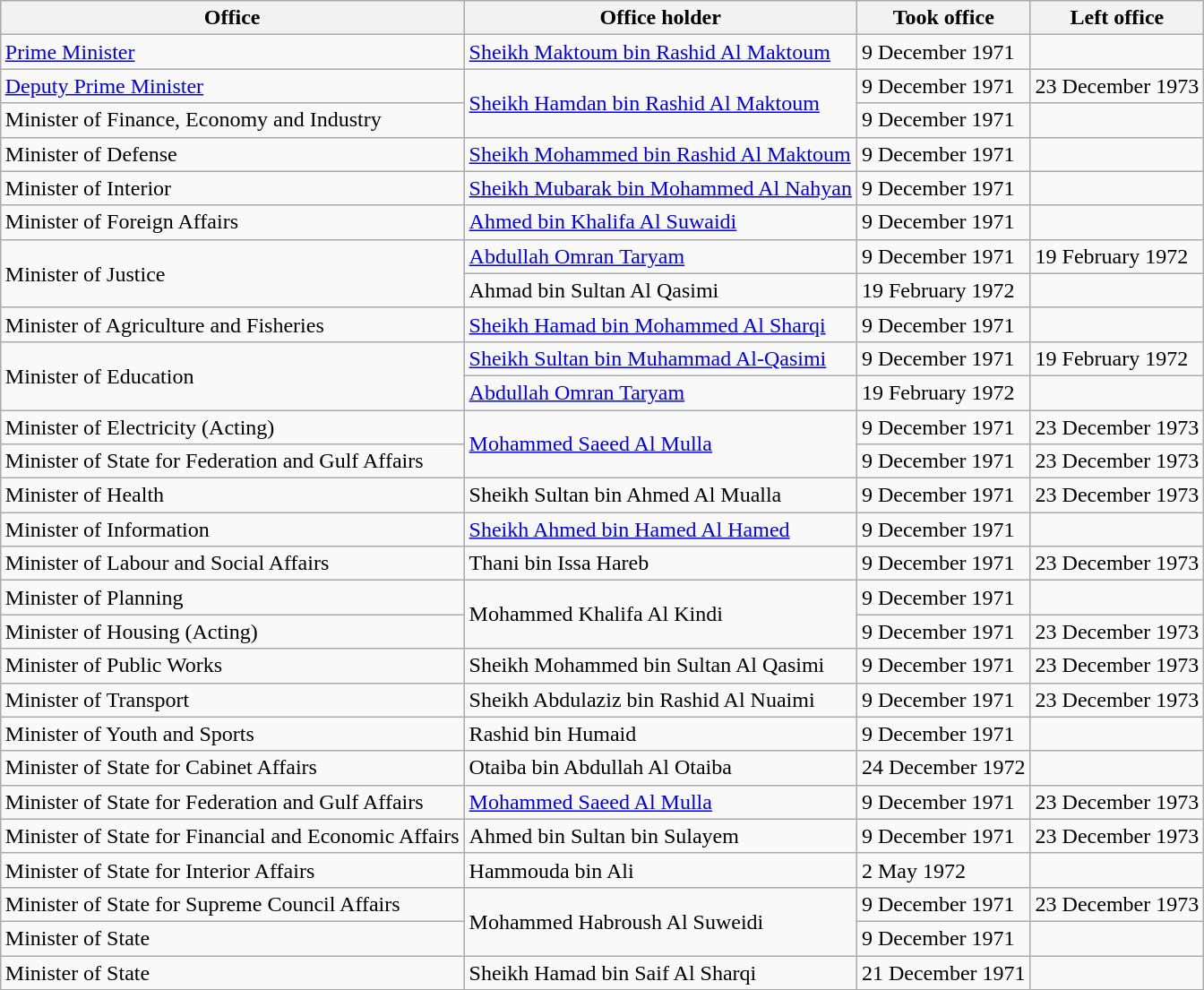<table class="wikitable" style="margin-left: auto; margin-right: auto; border: none;">
<tr>
<th>Office</th>
<th>Office holder</th>
<th>Took office</th>
<th>Left office</th>
</tr>
<tr>
<td><a href='#'>Prime Minister</a></td>
<td><a href='#'>Sheikh Maktoum bin Rashid Al Maktoum</a></td>
<td>9 December 1971</td>
<td></td>
</tr>
<tr>
<td><a href='#'>Deputy Prime Minister</a></td>
<td rowspan="2"><a href='#'>Sheikh Hamdan bin Rashid Al Maktoum</a></td>
<td>9 December 1971</td>
<td>23 December 1973</td>
</tr>
<tr>
<td>Minister of Finance, Economy and Industry</td>
<td>9 December 1971</td>
<td></td>
</tr>
<tr>
<td>Minister of Defense</td>
<td><a href='#'>Sheikh Mohammed bin Rashid Al Maktoum</a></td>
<td>9 December 1971</td>
<td></td>
</tr>
<tr>
<td>Minister of Interior</td>
<td><a href='#'>Sheikh Mubarak bin Mohammed Al Nahyan</a></td>
<td>9 December 1971</td>
<td></td>
</tr>
<tr>
<td>Minister of Foreign Affairs</td>
<td><a href='#'>Ahmed bin Khalifa Al Suwaidi</a></td>
<td>9 December 1971</td>
<td></td>
</tr>
<tr>
<td rowspan="2">Minister of Justice</td>
<td><a href='#'>Abdullah Omran Taryam</a></td>
<td>9 December 1971</td>
<td>19 February 1972</td>
</tr>
<tr>
<td>Ahmad bin Sultan Al Qasimi</td>
<td>19 February 1972</td>
<td></td>
</tr>
<tr>
<td>Minister of Agriculture and Fisheries</td>
<td><a href='#'>Sheikh Hamad bin Mohammed Al Sharqi</a></td>
<td>9 December 1971</td>
<td></td>
</tr>
<tr>
<td rowspan="2">Minister of Education</td>
<td><a href='#'>Sheikh Sultan bin Muhammad Al-Qasimi</a></td>
<td>9 December 1971</td>
<td>19 February 1972</td>
</tr>
<tr>
<td><a href='#'>Abdullah Omran Taryam</a></td>
<td>19 February 1972</td>
<td></td>
</tr>
<tr>
<td>Minister of Electricity (Acting)</td>
<td rowspan="2"><a href='#'>Mohammed Saeed Al Mulla</a></td>
<td>9 December 1971</td>
<td>23 December 1973</td>
</tr>
<tr>
<td>Minister of State for Federation and Gulf Affairs</td>
<td>9 December 1971</td>
<td>23 December 1973</td>
</tr>
<tr>
<td>Minister of Health</td>
<td>Sheikh Sultan bin Ahmed Al Mualla</td>
<td>9 December 1971</td>
<td>23 December 1973</td>
</tr>
<tr>
<td>Minister of Information</td>
<td><a href='#'>Sheikh Ahmed bin Hamed Al Hamed</a></td>
<td>9 December 1971</td>
<td></td>
</tr>
<tr>
<td>Minister of Labour and Social Affairs</td>
<td>Thani bin Issa Hareb</td>
<td>9 December 1971</td>
<td>23 December 1973</td>
</tr>
<tr>
<td>Minister of Planning</td>
<td rowspan="2">Mohammed Khalifa Al Kindi</td>
<td>9 December 1971</td>
<td></td>
</tr>
<tr>
<td>Minister of Housing (Acting)</td>
<td>9 December 1971</td>
<td>23 December 1973</td>
</tr>
<tr>
<td>Minister of Public Works</td>
<td>Sheikh Mohammed bin Sultan Al Qasimi</td>
<td>9 December 1971</td>
<td>23 December 1973</td>
</tr>
<tr>
<td>Minister of Transport</td>
<td>Sheikh Abdulaziz bin Rashid Al Nuaimi</td>
<td>9 December 1971</td>
<td>23 December 1973</td>
</tr>
<tr>
<td>Minister of Youth and Sports</td>
<td>Rashid bin Humaid</td>
<td>9 December 1971</td>
<td></td>
</tr>
<tr>
<td>Minister of State for Cabinet Affairs</td>
<td>Otaiba bin Abdullah Al Otaiba</td>
<td>24 December 1972</td>
<td></td>
</tr>
<tr>
<td>Minister of State for Federation and Gulf Affairs</td>
<td><a href='#'>Mohammed Saeed Al Mulla</a></td>
<td>9 December 1971</td>
<td>23 December 1973</td>
</tr>
<tr>
<td>Minister of State for Financial and Economic Affairs</td>
<td>Ahmed bin Sultan bin Sulayem</td>
<td>9 December 1971</td>
<td>23 December 1973</td>
</tr>
<tr>
<td>Minister of State for Interior Affairs</td>
<td>Hammouda bin Ali</td>
<td>2 May 1972</td>
<td></td>
</tr>
<tr>
<td>Minister of State for Supreme Council Affairs</td>
<td rowspan="2">Mohammed Habroush Al Suweidi</td>
<td>9 December 1971</td>
<td>23 December 1973</td>
</tr>
<tr>
<td>Minister of State</td>
<td>9 December 1971</td>
<td></td>
</tr>
<tr>
<td>Minister of State</td>
<td>Sheikh Hamad bin Saif Al Sharqi</td>
<td>21 December 1971</td>
<td></td>
</tr>
</table>
